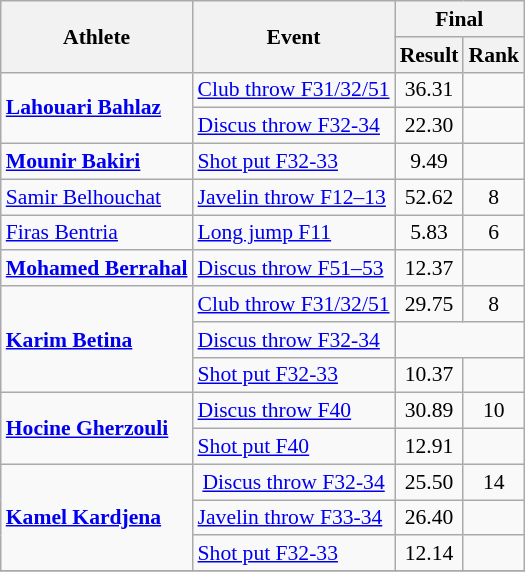<table class="wikitable" style="text-align:center; font-size:90%">
<tr>
<th rowspan="2">Athlete</th>
<th rowspan="2">Event</th>
<th colspan="2">Final</th>
</tr>
<tr>
<th>Result</th>
<th>Rank</th>
</tr>
<tr>
<td align="left" rowspan="2"><strong><a href='#'>Lahouari Bahlaz</a></strong></td>
<td align=left><a href='#'>Club throw F31/32/51</a></td>
<td>36.31 <strong></strong></td>
<td></td>
</tr>
<tr>
<td align=left><a href='#'>Discus throw F32-34</a></td>
<td>22.30 <strong></strong></td>
<td></td>
</tr>
<tr>
<td align="left" rowspan="1"><strong><a href='#'>Mounir Bakiri</a></strong></td>
<td align=left><a href='#'>Shot put F32-33</a></td>
<td>9.49</td>
<td></td>
</tr>
<tr>
<td align="left" rowspan="1"><a href='#'>Samir Belhouchat</a></td>
<td align=left><a href='#'>Javelin throw F12–13</a></td>
<td>52.62 <strong></strong></td>
<td>8</td>
</tr>
<tr>
<td align="left" rowspan="1"><a href='#'>Firas Bentria</a></td>
<td align=left><a href='#'>Long jump F11</a></td>
<td>5.83 <strong></strong></td>
<td>6</td>
</tr>
<tr>
<td align="left" rowspan="1"><strong><a href='#'>Mohamed Berrahal</a></strong></td>
<td align=left><a href='#'>Discus throw F51–53</a></td>
<td>12.37 <strong></strong></td>
<td></td>
</tr>
<tr>
<td align="left" rowspan="3"><strong><a href='#'>Karim Betina</a></strong></td>
<td align=left><a href='#'>Club throw F31/32/51</a></td>
<td>29.75 <strong></strong></td>
<td>8</td>
</tr>
<tr>
<td align=left><a href='#'>Discus throw F32-34</a></td>
<td colspan=2></td>
</tr>
<tr>
<td align=left><a href='#'>Shot put F32-33</a></td>
<td>10.37</td>
<td></td>
</tr>
<tr>
<td align="left" rowspan="2"><strong><a href='#'>Hocine Gherzouli</a></strong></td>
<td align=left><a href='#'>Discus throw F40</a></td>
<td>30.89 <strong></strong></td>
<td>10</td>
</tr>
<tr>
<td align=left><a href='#'>Shot put F40</a></td>
<td>12.91 <strong></strong></td>
<td></td>
</tr>
<tr>
<td align="left" rowspan="3"><strong><a href='#'>Kamel Kardjena</a></strong></td>
<td><a href='#'>Discus throw F32-34</a></td>
<td>25.50</td>
<td>14</td>
</tr>
<tr>
<td align=left><a href='#'>Javelin throw F33-34</a></td>
<td>26.40 <strong></strong></td>
<td></td>
</tr>
<tr>
<td align=left><a href='#'>Shot put F32-33</a></td>
<td>12.14 <strong></strong></td>
<td></td>
</tr>
<tr>
</tr>
</table>
